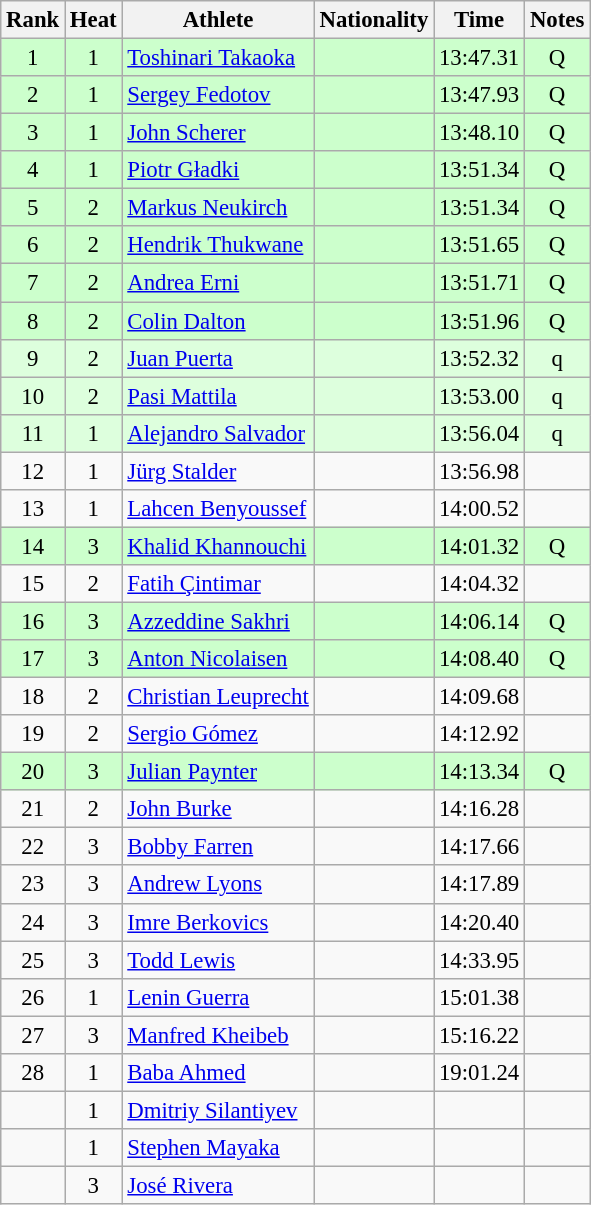<table class="wikitable sortable" style="text-align:center;font-size:95%">
<tr>
<th>Rank</th>
<th>Heat</th>
<th>Athlete</th>
<th>Nationality</th>
<th>Time</th>
<th>Notes</th>
</tr>
<tr bgcolor=ccffcc>
<td>1</td>
<td>1</td>
<td align="left"><a href='#'>Toshinari Takaoka</a></td>
<td align=left></td>
<td>13:47.31</td>
<td>Q</td>
</tr>
<tr bgcolor=ccffcc>
<td>2</td>
<td>1</td>
<td align="left"><a href='#'>Sergey Fedotov</a></td>
<td align=left></td>
<td>13:47.93</td>
<td>Q</td>
</tr>
<tr bgcolor=ccffcc>
<td>3</td>
<td>1</td>
<td align="left"><a href='#'>John Scherer</a></td>
<td align=left></td>
<td>13:48.10</td>
<td>Q</td>
</tr>
<tr bgcolor=ccffcc>
<td>4</td>
<td>1</td>
<td align="left"><a href='#'>Piotr Gładki</a></td>
<td align=left></td>
<td>13:51.34</td>
<td>Q</td>
</tr>
<tr bgcolor=ccffcc>
<td>5</td>
<td>2</td>
<td align="left"><a href='#'>Markus Neukirch</a></td>
<td align=left></td>
<td>13:51.34</td>
<td>Q</td>
</tr>
<tr bgcolor=ccffcc>
<td>6</td>
<td>2</td>
<td align="left"><a href='#'>Hendrik Thukwane</a></td>
<td align=left></td>
<td>13:51.65</td>
<td>Q</td>
</tr>
<tr bgcolor=ccffcc>
<td>7</td>
<td>2</td>
<td align="left"><a href='#'>Andrea Erni</a></td>
<td align=left></td>
<td>13:51.71</td>
<td>Q</td>
</tr>
<tr bgcolor=ccffcc>
<td>8</td>
<td>2</td>
<td align="left"><a href='#'>Colin Dalton</a></td>
<td align=left></td>
<td>13:51.96</td>
<td>Q</td>
</tr>
<tr bgcolor=ddffdd>
<td>9</td>
<td>2</td>
<td align="left"><a href='#'>Juan Puerta</a></td>
<td align=left></td>
<td>13:52.32</td>
<td>q</td>
</tr>
<tr bgcolor=ddffdd>
<td>10</td>
<td>2</td>
<td align="left"><a href='#'>Pasi Mattila</a></td>
<td align=left></td>
<td>13:53.00</td>
<td>q</td>
</tr>
<tr bgcolor=ddffdd>
<td>11</td>
<td>1</td>
<td align="left"><a href='#'>Alejandro Salvador</a></td>
<td align=left></td>
<td>13:56.04</td>
<td>q</td>
</tr>
<tr>
<td>12</td>
<td>1</td>
<td align="left"><a href='#'>Jürg Stalder</a></td>
<td align=left></td>
<td>13:56.98</td>
<td></td>
</tr>
<tr>
<td>13</td>
<td>1</td>
<td align="left"><a href='#'>Lahcen Benyoussef</a></td>
<td align=left></td>
<td>14:00.52</td>
<td></td>
</tr>
<tr bgcolor=ccffcc>
<td>14</td>
<td>3</td>
<td align="left"><a href='#'>Khalid Khannouchi</a></td>
<td align=left></td>
<td>14:01.32</td>
<td>Q</td>
</tr>
<tr>
<td>15</td>
<td>2</td>
<td align="left"><a href='#'>Fatih Çintimar</a></td>
<td align=left></td>
<td>14:04.32</td>
<td></td>
</tr>
<tr bgcolor=ccffcc>
<td>16</td>
<td>3</td>
<td align="left"><a href='#'>Azzeddine Sakhri</a></td>
<td align=left></td>
<td>14:06.14</td>
<td>Q</td>
</tr>
<tr bgcolor=ccffcc>
<td>17</td>
<td>3</td>
<td align="left"><a href='#'>Anton Nicolaisen</a></td>
<td align=left></td>
<td>14:08.40</td>
<td>Q</td>
</tr>
<tr>
<td>18</td>
<td>2</td>
<td align="left"><a href='#'>Christian Leuprecht</a></td>
<td align=left></td>
<td>14:09.68</td>
<td></td>
</tr>
<tr>
<td>19</td>
<td>2</td>
<td align="left"><a href='#'>Sergio Gómez</a></td>
<td align=left></td>
<td>14:12.92</td>
<td></td>
</tr>
<tr bgcolor=ccffcc>
<td>20</td>
<td>3</td>
<td align="left"><a href='#'>Julian Paynter</a></td>
<td align=left></td>
<td>14:13.34</td>
<td>Q</td>
</tr>
<tr>
<td>21</td>
<td>2</td>
<td align="left"><a href='#'>John Burke</a></td>
<td align=left></td>
<td>14:16.28</td>
<td></td>
</tr>
<tr>
<td>22</td>
<td>3</td>
<td align="left"><a href='#'>Bobby Farren</a></td>
<td align=left></td>
<td>14:17.66</td>
<td></td>
</tr>
<tr>
<td>23</td>
<td>3</td>
<td align="left"><a href='#'>Andrew Lyons</a></td>
<td align=left></td>
<td>14:17.89</td>
<td></td>
</tr>
<tr>
<td>24</td>
<td>3</td>
<td align="left"><a href='#'>Imre Berkovics</a></td>
<td align=left></td>
<td>14:20.40</td>
<td></td>
</tr>
<tr>
<td>25</td>
<td>3</td>
<td align="left"><a href='#'>Todd Lewis</a></td>
<td align=left></td>
<td>14:33.95</td>
<td></td>
</tr>
<tr>
<td>26</td>
<td>1</td>
<td align="left"><a href='#'>Lenin Guerra</a></td>
<td align=left></td>
<td>15:01.38</td>
<td></td>
</tr>
<tr>
<td>27</td>
<td>3</td>
<td align="left"><a href='#'>Manfred Kheibeb</a></td>
<td align=left></td>
<td>15:16.22</td>
<td></td>
</tr>
<tr>
<td>28</td>
<td>1</td>
<td align="left"><a href='#'>Baba Ahmed</a></td>
<td align=left></td>
<td>19:01.24</td>
<td></td>
</tr>
<tr>
<td></td>
<td>1</td>
<td align="left"><a href='#'>Dmitriy Silantiyev</a></td>
<td align=left></td>
<td></td>
<td></td>
</tr>
<tr>
<td></td>
<td>1</td>
<td align="left"><a href='#'>Stephen Mayaka</a></td>
<td align=left></td>
<td></td>
<td></td>
</tr>
<tr>
<td></td>
<td>3</td>
<td align="left"><a href='#'>José Rivera</a></td>
<td align=left></td>
<td></td>
<td></td>
</tr>
</table>
